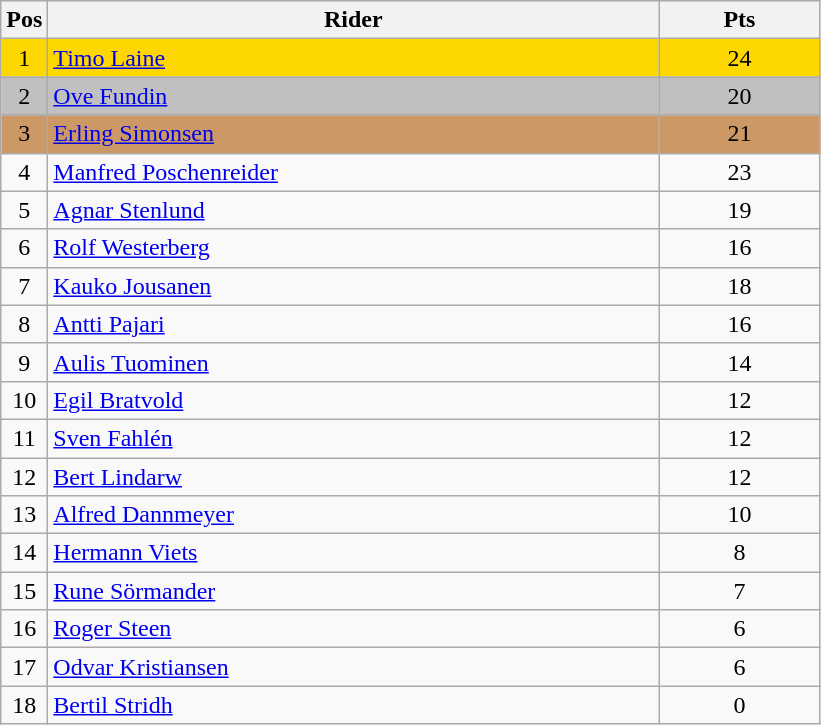<table class="wikitable" style="font-size: 100%">
<tr>
<th width=20>Pos</th>
<th width=400>Rider</th>
<th width=100>Pts</th>
</tr>
<tr align=center style="background-color: gold;">
<td>1</td>
<td align="left"> <a href='#'>Timo Laine</a></td>
<td>24</td>
</tr>
<tr align=center style="background-color: silver;">
<td>2</td>
<td align="left"> <a href='#'>Ove Fundin</a></td>
<td>20</td>
</tr>
<tr align=center style="background-color: #cc9966;">
<td>3</td>
<td align="left"> <a href='#'>Erling Simonsen</a></td>
<td>21</td>
</tr>
<tr align=center>
<td>4</td>
<td align="left"> <a href='#'>Manfred Poschenreider</a></td>
<td>23</td>
</tr>
<tr align=center>
<td>5</td>
<td align="left"> <a href='#'>Agnar Stenlund</a></td>
<td>19</td>
</tr>
<tr align=center>
<td>6</td>
<td align="left"> <a href='#'>Rolf Westerberg</a></td>
<td>16</td>
</tr>
<tr align=center>
<td>7</td>
<td align="left"> <a href='#'>Kauko Jousanen</a></td>
<td>18</td>
</tr>
<tr align=center>
<td>8</td>
<td align="left"> <a href='#'>Antti Pajari</a></td>
<td>16</td>
</tr>
<tr align=center>
<td>9</td>
<td align="left"> <a href='#'>Aulis Tuominen</a></td>
<td>14</td>
</tr>
<tr align=center>
<td>10</td>
<td align="left"> <a href='#'>Egil Bratvold</a></td>
<td>12</td>
</tr>
<tr align=center>
<td>11</td>
<td align="left"> <a href='#'>Sven Fahlén</a></td>
<td>12</td>
</tr>
<tr align=center>
<td>12</td>
<td align="left"> <a href='#'>Bert Lindarw</a></td>
<td>12</td>
</tr>
<tr align=center>
<td>13</td>
<td align="left"> <a href='#'>Alfred Dannmeyer</a></td>
<td>10</td>
</tr>
<tr align=center>
<td>14</td>
<td align="left"> <a href='#'>Hermann Viets</a></td>
<td>8</td>
</tr>
<tr align=center>
<td>15</td>
<td align="left"> <a href='#'>Rune Sörmander</a></td>
<td>7</td>
</tr>
<tr align=center>
<td>16</td>
<td align="left"> <a href='#'>Roger Steen</a></td>
<td>6</td>
</tr>
<tr align=center>
<td>17</td>
<td align="left"> <a href='#'>Odvar Kristiansen</a></td>
<td>6</td>
</tr>
<tr align=center>
<td>18</td>
<td align="left"> <a href='#'>Bertil Stridh</a></td>
<td>0</td>
</tr>
</table>
